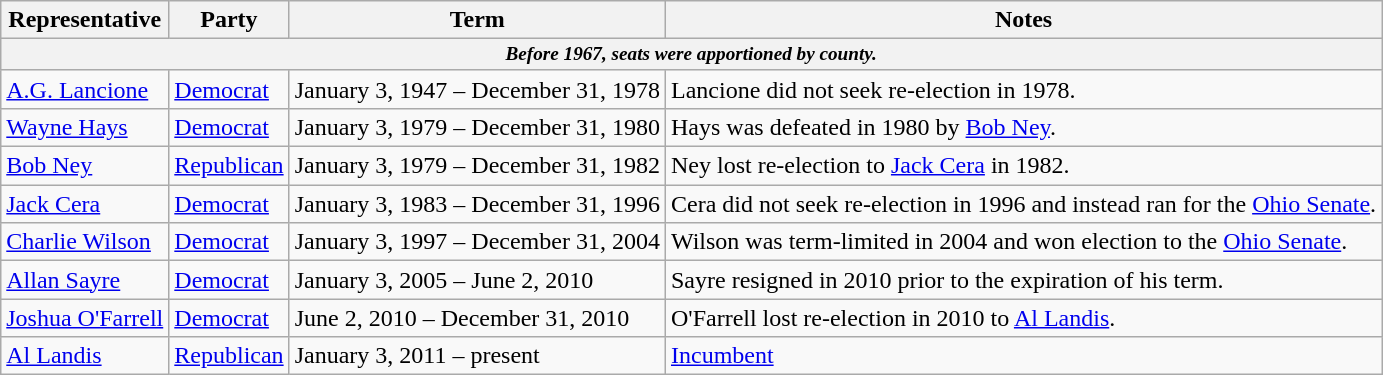<table class=wikitable>
<tr valign=bottom>
<th>Representative</th>
<th>Party</th>
<th>Term</th>
<th>Notes</th>
</tr>
<tr>
<th colspan=5 style="font-size: 80%;"><em>Before 1967, seats were apportioned by county.</em></th>
</tr>
<tr>
<td><a href='#'>A.G. Lancione</a></td>
<td><a href='#'>Democrat</a></td>
<td>January 3, 1947 – December 31, 1978</td>
<td>Lancione did not seek re-election in 1978.</td>
</tr>
<tr>
<td><a href='#'>Wayne Hays</a></td>
<td><a href='#'>Democrat</a></td>
<td>January 3, 1979 – December 31, 1980</td>
<td>Hays was defeated in 1980 by <a href='#'>Bob Ney</a>.</td>
</tr>
<tr>
<td><a href='#'>Bob Ney</a></td>
<td><a href='#'>Republican</a></td>
<td>January 3, 1979 – December 31, 1982</td>
<td>Ney lost re-election to <a href='#'>Jack Cera</a> in 1982.</td>
</tr>
<tr>
<td><a href='#'>Jack Cera</a></td>
<td><a href='#'>Democrat</a></td>
<td>January 3, 1983 – December 31, 1996</td>
<td>Cera did not seek re-election in 1996 and instead ran for the <a href='#'>Ohio Senate</a>.</td>
</tr>
<tr>
<td><a href='#'>Charlie Wilson</a></td>
<td><a href='#'>Democrat</a></td>
<td>January 3, 1997 – December 31, 2004</td>
<td>Wilson was term-limited in 2004 and won election to the <a href='#'>Ohio Senate</a>.</td>
</tr>
<tr>
<td><a href='#'>Allan Sayre</a></td>
<td><a href='#'>Democrat</a></td>
<td>January 3, 2005 – June 2, 2010</td>
<td>Sayre resigned in 2010 prior to the expiration of his term.</td>
</tr>
<tr>
<td><a href='#'>Joshua O'Farrell</a></td>
<td><a href='#'>Democrat</a></td>
<td>June 2, 2010 – December 31, 2010</td>
<td>O'Farrell lost re-election in 2010 to <a href='#'>Al Landis</a>.</td>
</tr>
<tr>
<td><a href='#'>Al Landis</a></td>
<td><a href='#'>Republican</a></td>
<td>January 3, 2011 – present</td>
<td><a href='#'>Incumbent</a></td>
</tr>
</table>
